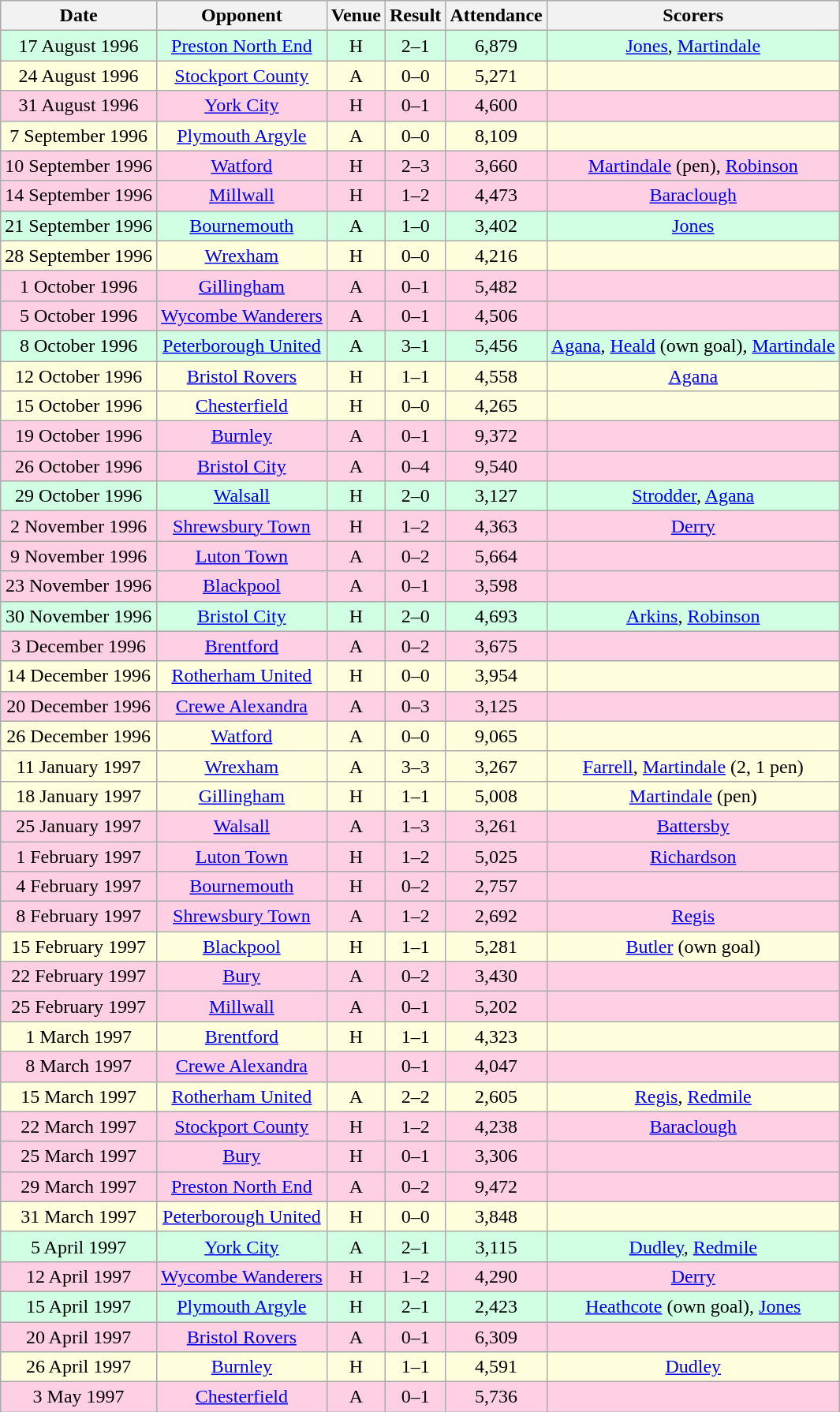<table class="wikitable sortable" style="font-size:100%; text-align:center">
<tr>
<th>Date</th>
<th>Opponent</th>
<th>Venue</th>
<th>Result</th>
<th>Attendance</th>
<th>Scorers</th>
</tr>
<tr style="background-color: #d0ffe3;">
<td>17 August 1996</td>
<td><a href='#'>Preston North End</a></td>
<td>H</td>
<td>2–1</td>
<td>6,879</td>
<td><a href='#'>Jones</a>, <a href='#'>Martindale</a></td>
</tr>
<tr style="background-color: #ffffdd;">
<td>24 August 1996</td>
<td><a href='#'>Stockport County</a></td>
<td>A</td>
<td>0–0</td>
<td>5,271</td>
<td></td>
</tr>
<tr style="background-color: #ffd0e3;">
<td>31 August 1996</td>
<td><a href='#'>York City</a></td>
<td>H</td>
<td>0–1</td>
<td>4,600</td>
<td></td>
</tr>
<tr style="background-color: #ffffdd;">
<td>7 September 1996</td>
<td><a href='#'>Plymouth Argyle</a></td>
<td>A</td>
<td>0–0</td>
<td>8,109</td>
<td></td>
</tr>
<tr style="background-color: #ffd0e3;">
<td>10 September 1996</td>
<td><a href='#'>Watford</a></td>
<td>H</td>
<td>2–3</td>
<td>3,660</td>
<td><a href='#'>Martindale</a> (pen), <a href='#'>Robinson</a></td>
</tr>
<tr style="background-color: #ffd0e3;">
<td>14 September 1996</td>
<td><a href='#'>Millwall</a></td>
<td>H</td>
<td>1–2</td>
<td>4,473</td>
<td><a href='#'>Baraclough</a></td>
</tr>
<tr style="background-color: #d0ffe3;">
<td>21 September 1996</td>
<td><a href='#'>Bournemouth</a></td>
<td>A</td>
<td>1–0</td>
<td>3,402</td>
<td><a href='#'>Jones</a></td>
</tr>
<tr style="background-color: #ffffdd;">
<td>28 September 1996</td>
<td><a href='#'>Wrexham</a></td>
<td>H</td>
<td>0–0</td>
<td>4,216</td>
<td></td>
</tr>
<tr style="background-color: #ffd0e3;">
<td>1 October 1996</td>
<td><a href='#'>Gillingham</a></td>
<td>A</td>
<td>0–1</td>
<td>5,482</td>
<td></td>
</tr>
<tr style="background-color: #ffd0e3;">
<td>5 October 1996</td>
<td><a href='#'>Wycombe Wanderers</a></td>
<td>A</td>
<td>0–1</td>
<td>4,506</td>
<td></td>
</tr>
<tr style="background-color: #d0ffe3;">
<td>8 October 1996</td>
<td><a href='#'>Peterborough United</a></td>
<td>A</td>
<td>3–1</td>
<td>5,456</td>
<td><a href='#'>Agana</a>, <a href='#'>Heald</a> (own goal), <a href='#'>Martindale</a></td>
</tr>
<tr style="background-color: #ffffdd;">
<td>12 October 1996</td>
<td><a href='#'>Bristol Rovers</a></td>
<td>H</td>
<td>1–1</td>
<td>4,558</td>
<td><a href='#'>Agana</a></td>
</tr>
<tr style="background-color: #ffffdd;">
<td>15 October 1996</td>
<td><a href='#'>Chesterfield</a></td>
<td>H</td>
<td>0–0</td>
<td>4,265</td>
<td></td>
</tr>
<tr style="background-color: #ffd0e3;">
<td>19 October 1996</td>
<td><a href='#'>Burnley</a></td>
<td>A</td>
<td>0–1</td>
<td>9,372</td>
<td></td>
</tr>
<tr style="background-color: #ffd0e3;">
<td>26 October 1996</td>
<td><a href='#'>Bristol City</a></td>
<td>A</td>
<td>0–4</td>
<td>9,540</td>
<td></td>
</tr>
<tr style="background-color: #d0ffe3;">
<td>29 October 1996</td>
<td><a href='#'>Walsall</a></td>
<td>H</td>
<td>2–0</td>
<td>3,127</td>
<td><a href='#'>Strodder</a>, <a href='#'>Agana</a></td>
</tr>
<tr style="background-color: #ffd0e3;">
<td>2 November 1996</td>
<td><a href='#'>Shrewsbury Town</a></td>
<td>H</td>
<td>1–2</td>
<td>4,363</td>
<td><a href='#'>Derry</a></td>
</tr>
<tr style="background-color: #ffd0e3;">
<td>9 November 1996</td>
<td><a href='#'>Luton Town</a></td>
<td>A</td>
<td>0–2</td>
<td>5,664</td>
<td></td>
</tr>
<tr style="background-color: #ffd0e3;">
<td>23 November 1996</td>
<td><a href='#'>Blackpool</a></td>
<td>A</td>
<td>0–1</td>
<td>3,598</td>
<td></td>
</tr>
<tr style="background-color: #d0ffe3;">
<td>30 November 1996</td>
<td><a href='#'>Bristol City</a></td>
<td>H</td>
<td>2–0</td>
<td>4,693</td>
<td><a href='#'>Arkins</a>, <a href='#'>Robinson</a></td>
</tr>
<tr style="background-color: #ffd0e3;">
<td>3 December 1996</td>
<td><a href='#'>Brentford</a></td>
<td>A</td>
<td>0–2</td>
<td>3,675</td>
<td></td>
</tr>
<tr style="background-color: #ffffdd;">
<td>14 December 1996</td>
<td><a href='#'>Rotherham United</a></td>
<td>H</td>
<td>0–0</td>
<td>3,954</td>
<td></td>
</tr>
<tr style="background-color: #ffd0e3;">
<td>20 December 1996</td>
<td><a href='#'>Crewe Alexandra</a></td>
<td>A</td>
<td>0–3</td>
<td>3,125</td>
<td></td>
</tr>
<tr style="background-color: #ffffdd;">
<td>26 December 1996</td>
<td><a href='#'>Watford</a></td>
<td>A</td>
<td>0–0</td>
<td>9,065</td>
<td></td>
</tr>
<tr style="background-color: #ffffdd;">
<td>11 January 1997</td>
<td><a href='#'>Wrexham</a></td>
<td>A</td>
<td>3–3</td>
<td>3,267</td>
<td><a href='#'>Farrell</a>, <a href='#'>Martindale</a> (2, 1 pen)</td>
</tr>
<tr style="background-color: #ffffdd;">
<td>18 January 1997</td>
<td><a href='#'>Gillingham</a></td>
<td>H</td>
<td>1–1</td>
<td>5,008</td>
<td><a href='#'>Martindale</a> (pen)</td>
</tr>
<tr style="background-color: #ffd0e3;">
<td>25 January 1997</td>
<td><a href='#'>Walsall</a></td>
<td>A</td>
<td>1–3</td>
<td>3,261</td>
<td><a href='#'>Battersby</a></td>
</tr>
<tr style="background-color: #ffd0e3;">
<td>1 February 1997</td>
<td><a href='#'>Luton Town</a></td>
<td>H</td>
<td>1–2</td>
<td>5,025</td>
<td><a href='#'>Richardson</a></td>
</tr>
<tr style="background-color: #ffd0e3;">
<td>4 February 1997</td>
<td><a href='#'>Bournemouth</a></td>
<td>H</td>
<td>0–2</td>
<td>2,757</td>
<td></td>
</tr>
<tr style="background-color: #ffd0e3;">
<td>8 February 1997</td>
<td><a href='#'>Shrewsbury Town</a></td>
<td>A</td>
<td>1–2</td>
<td>2,692</td>
<td><a href='#'>Regis</a></td>
</tr>
<tr style="background-color: #ffffdd;">
<td>15 February 1997</td>
<td><a href='#'>Blackpool</a></td>
<td>H</td>
<td>1–1</td>
<td>5,281</td>
<td><a href='#'>Butler</a> (own goal)</td>
</tr>
<tr style="background-color: #ffd0e3;">
<td>22 February 1997</td>
<td><a href='#'>Bury</a></td>
<td>A</td>
<td>0–2</td>
<td>3,430</td>
<td></td>
</tr>
<tr style="background-color: #ffd0e3;">
<td>25 February 1997</td>
<td><a href='#'>Millwall</a></td>
<td>A</td>
<td>0–1</td>
<td>5,202</td>
<td></td>
</tr>
<tr style="background-color: #ffffdd;">
<td>1 March 1997</td>
<td><a href='#'>Brentford</a></td>
<td>H</td>
<td>1–1</td>
<td>4,323</td>
<td></td>
</tr>
<tr style="background-color: #ffd0e3;">
<td>8 March 1997</td>
<td><a href='#'>Crewe Alexandra</a></td>
<td></td>
<td>0–1</td>
<td>4,047</td>
<td></td>
</tr>
<tr style="background-color: #ffffdd;">
<td>15 March 1997</td>
<td><a href='#'>Rotherham United</a></td>
<td>A</td>
<td>2–2</td>
<td>2,605</td>
<td><a href='#'>Regis</a>, <a href='#'>Redmile</a></td>
</tr>
<tr style="background-color: #ffd0e3;">
<td>22 March 1997</td>
<td><a href='#'>Stockport County</a></td>
<td>H</td>
<td>1–2</td>
<td>4,238</td>
<td><a href='#'>Baraclough</a></td>
</tr>
<tr style="background-color: #ffd0e3;">
<td>25 March 1997</td>
<td><a href='#'>Bury</a></td>
<td>H</td>
<td>0–1</td>
<td>3,306</td>
<td></td>
</tr>
<tr style="background-color: #ffd0e3;">
<td>29 March 1997</td>
<td><a href='#'>Preston North End</a></td>
<td>A</td>
<td>0–2</td>
<td>9,472</td>
<td></td>
</tr>
<tr style="background-color: #ffffdd;">
<td>31 March 1997</td>
<td><a href='#'>Peterborough United</a></td>
<td>H</td>
<td>0–0</td>
<td>3,848</td>
<td></td>
</tr>
<tr style="background-color: #d0ffe3;">
<td>5 April 1997</td>
<td><a href='#'>York City</a></td>
<td>A</td>
<td>2–1</td>
<td>3,115</td>
<td><a href='#'>Dudley</a>, <a href='#'>Redmile</a></td>
</tr>
<tr style="background-color: #ffd0e3;">
<td>12 April 1997</td>
<td><a href='#'>Wycombe Wanderers</a></td>
<td>H</td>
<td>1–2</td>
<td>4,290</td>
<td><a href='#'>Derry</a></td>
</tr>
<tr style="background-color: #d0ffe3;">
<td>15 April 1997</td>
<td><a href='#'>Plymouth Argyle</a></td>
<td>H</td>
<td>2–1</td>
<td>2,423</td>
<td><a href='#'>Heathcote</a> (own goal), <a href='#'>Jones</a></td>
</tr>
<tr style="background-color: #ffd0e3;">
<td>20 April 1997</td>
<td><a href='#'>Bristol Rovers</a></td>
<td>A</td>
<td>0–1</td>
<td>6,309</td>
<td></td>
</tr>
<tr style="background-color: #ffffdd;">
<td>26 April 1997</td>
<td><a href='#'>Burnley</a></td>
<td>H</td>
<td>1–1</td>
<td>4,591</td>
<td><a href='#'>Dudley</a></td>
</tr>
<tr style="background-color: #ffd0e3;">
<td>3 May 1997</td>
<td><a href='#'>Chesterfield</a></td>
<td>A</td>
<td>0–1</td>
<td>5,736</td>
<td></td>
</tr>
</table>
